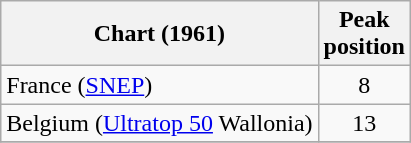<table class="wikitable">
<tr>
<th align="left">Chart (1961)</th>
<th align="center">Peak<br>position</th>
</tr>
<tr>
<td align="left">France (<a href='#'>SNEP</a>)</td>
<td align="center">8</td>
</tr>
<tr>
<td align="left">Belgium (<a href='#'>Ultratop 50</a> Wallonia)</td>
<td align="center">13</td>
</tr>
<tr>
</tr>
</table>
